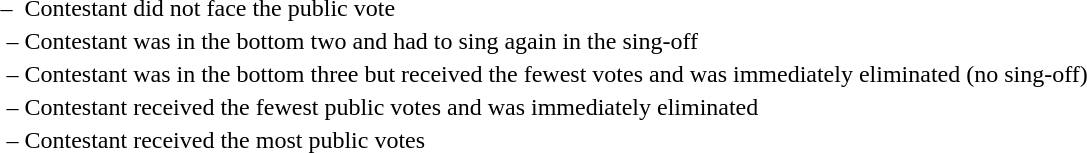<table>
<tr>
<td> –</td>
<td>Contestant did not face the public vote</td>
</tr>
<tr>
<td> –</td>
<td>Contestant was in the bottom two and had to sing again in the sing-off</td>
</tr>
<tr>
<td> –</td>
<td>Contestant was in the bottom three but received the fewest votes and was immediately eliminated (no sing-off)</td>
</tr>
<tr>
<td> –</td>
<td>Contestant received the fewest public votes and was immediately eliminated</td>
</tr>
<tr>
<td> –</td>
<td>Contestant received the most public votes</td>
</tr>
<tr>
</tr>
</table>
